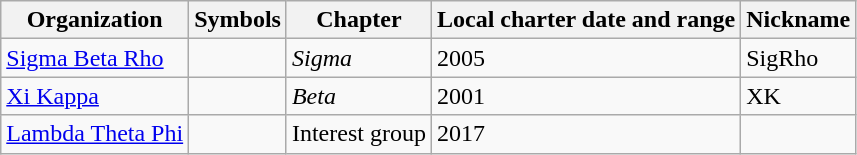<table class="wikitable sortable">
<tr>
<th>Organization</th>
<th>Symbols</th>
<th>Chapter</th>
<th>Local charter date and range</th>
<th>Nickname</th>
</tr>
<tr>
<td><a href='#'>Sigma Beta Rho</a></td>
<td><strong></strong></td>
<td><em>Sigma</em></td>
<td>2005</td>
<td>SigRho</td>
</tr>
<tr>
<td><a href='#'>Xi Kappa</a></td>
<td><strong></strong></td>
<td><em>Beta</em></td>
<td>2001</td>
<td>XK</td>
</tr>
<tr>
<td><a href='#'>Lambda Theta Phi</a></td>
<td><strong></strong></td>
<td>Interest group</td>
<td>2017</td>
<td></td>
</tr>
</table>
